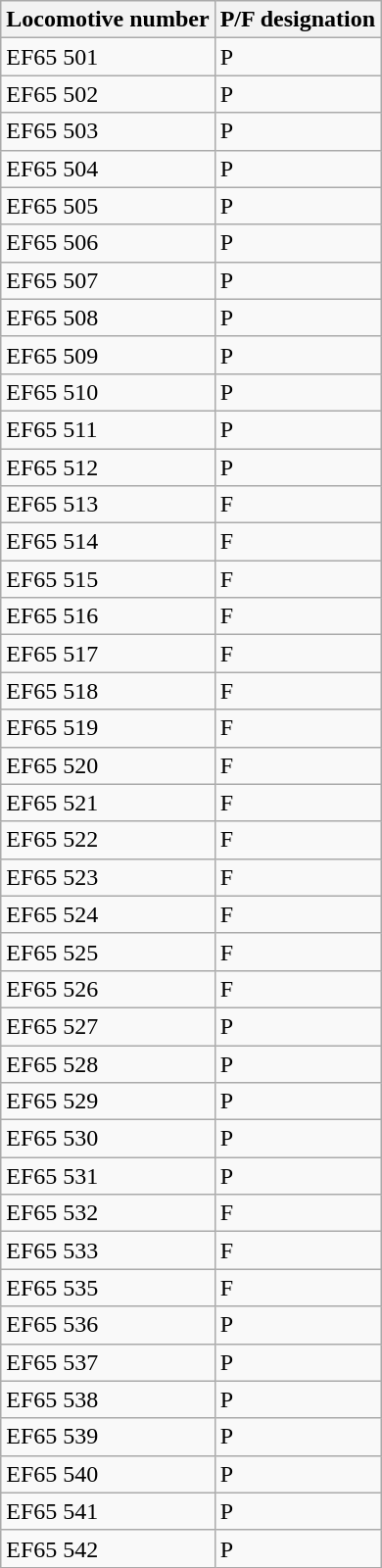<table class="wikitable">
<tr>
<th>Locomotive number</th>
<th>P/F designation</th>
</tr>
<tr>
<td>EF65 501</td>
<td>P</td>
</tr>
<tr>
<td>EF65 502</td>
<td>P</td>
</tr>
<tr>
<td>EF65 503</td>
<td>P</td>
</tr>
<tr>
<td>EF65 504</td>
<td>P</td>
</tr>
<tr>
<td>EF65 505</td>
<td>P</td>
</tr>
<tr>
<td>EF65 506</td>
<td>P</td>
</tr>
<tr>
<td>EF65 507</td>
<td>P</td>
</tr>
<tr>
<td>EF65 508</td>
<td>P</td>
</tr>
<tr>
<td>EF65 509</td>
<td>P</td>
</tr>
<tr>
<td>EF65 510</td>
<td>P</td>
</tr>
<tr>
<td>EF65 511</td>
<td>P</td>
</tr>
<tr>
<td>EF65 512</td>
<td>P</td>
</tr>
<tr>
<td>EF65 513</td>
<td>F</td>
</tr>
<tr>
<td>EF65 514</td>
<td>F</td>
</tr>
<tr>
<td>EF65 515</td>
<td>F</td>
</tr>
<tr>
<td>EF65 516</td>
<td>F</td>
</tr>
<tr>
<td>EF65 517</td>
<td>F</td>
</tr>
<tr>
<td>EF65 518</td>
<td>F</td>
</tr>
<tr>
<td>EF65 519</td>
<td>F</td>
</tr>
<tr>
<td>EF65 520</td>
<td>F</td>
</tr>
<tr>
<td>EF65 521</td>
<td>F</td>
</tr>
<tr>
<td>EF65 522</td>
<td>F</td>
</tr>
<tr>
<td>EF65 523</td>
<td>F</td>
</tr>
<tr>
<td>EF65 524</td>
<td>F</td>
</tr>
<tr>
<td>EF65 525</td>
<td>F</td>
</tr>
<tr>
<td>EF65 526</td>
<td>F</td>
</tr>
<tr>
<td>EF65 527</td>
<td>P</td>
</tr>
<tr>
<td>EF65 528</td>
<td>P</td>
</tr>
<tr>
<td>EF65 529</td>
<td>P</td>
</tr>
<tr>
<td>EF65 530</td>
<td>P</td>
</tr>
<tr>
<td>EF65 531</td>
<td>P</td>
</tr>
<tr>
<td>EF65 532</td>
<td>F</td>
</tr>
<tr>
<td>EF65 533</td>
<td>F</td>
</tr>
<tr>
<td>EF65 535</td>
<td>F</td>
</tr>
<tr>
<td>EF65 536</td>
<td>P</td>
</tr>
<tr>
<td>EF65 537</td>
<td>P</td>
</tr>
<tr>
<td>EF65 538</td>
<td>P</td>
</tr>
<tr>
<td>EF65 539</td>
<td>P</td>
</tr>
<tr>
<td>EF65 540</td>
<td>P</td>
</tr>
<tr>
<td>EF65 541</td>
<td>P</td>
</tr>
<tr>
<td>EF65 542</td>
<td>P</td>
</tr>
</table>
